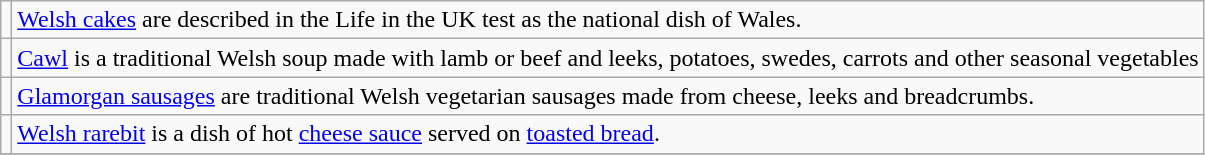<table class="wikitable">
<tr>
<td></td>
<td><a href='#'>Welsh cakes</a> are described in the Life in the UK test as the national dish of Wales.</td>
</tr>
<tr>
<td></td>
<td><a href='#'>Cawl</a> is a traditional Welsh soup made with lamb or beef and leeks, potatoes, swedes, carrots and other seasonal vegetables</td>
</tr>
<tr>
<td></td>
<td><a href='#'>Glamorgan sausages</a> are traditional Welsh vegetarian sausages made from cheese, leeks and breadcrumbs.</td>
</tr>
<tr>
<td></td>
<td><a href='#'>Welsh rarebit</a> is a dish of hot <a href='#'>cheese sauce</a> served on <a href='#'>toasted bread</a>.</td>
</tr>
<tr>
</tr>
</table>
